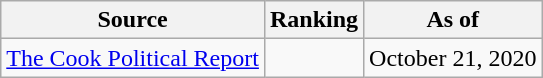<table class="wikitable" style="text-align:center">
<tr>
<th>Source</th>
<th>Ranking</th>
<th>As of</th>
</tr>
<tr>
<td align=left><a href='#'>The Cook Political Report</a></td>
<td></td>
<td>October 21, 2020</td>
</tr>
</table>
